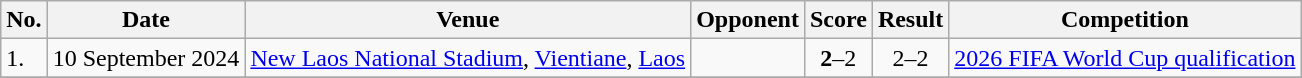<table class="wikitable">
<tr>
<th>No.</th>
<th>Date</th>
<th>Venue</th>
<th>Opponent</th>
<th>Score</th>
<th>Result</th>
<th>Competition</th>
</tr>
<tr>
<td>1.</td>
<td>10 September 2024</td>
<td><a href='#'>New Laos National Stadium</a>, <a href='#'>Vientiane</a>, <a href='#'>Laos</a></td>
<td></td>
<td align=center><strong>2</strong>–2</td>
<td align=center>2–2</td>
<td><a href='#'>2026 FIFA World Cup qualification</a></td>
</tr>
<tr>
</tr>
</table>
